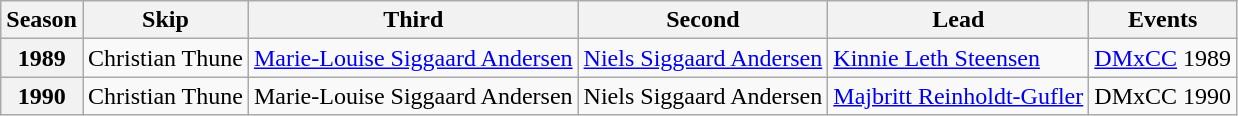<table class="wikitable">
<tr>
<th scope="col">Season</th>
<th scope="col">Skip</th>
<th scope="col">Third</th>
<th scope="col">Second</th>
<th scope="col">Lead</th>
<th scope="col">Events</th>
</tr>
<tr>
<th scope="row">1989</th>
<td>Christian Thune</td>
<td><a href='#'>Marie-Louise Siggaard Andersen</a></td>
<td><a href='#'>Niels Siggaard Andersen</a></td>
<td><a href='#'>Kinnie Leth Steensen</a></td>
<td><a href='#'>DMxCC</a> 1989 </td>
</tr>
<tr>
<th scope="row">1990</th>
<td>Christian Thune</td>
<td>Marie-Louise Siggaard Andersen</td>
<td>Niels Siggaard Andersen</td>
<td><a href='#'>Majbritt Reinholdt-Gufler</a></td>
<td>DMxCC 1990 </td>
</tr>
</table>
